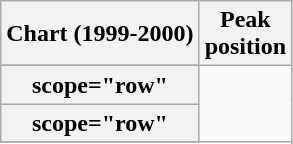<table class="wikitable">
<tr>
<th align="left">Chart (1999-2000)</th>
<th align="center">Peak<br>position</th>
</tr>
<tr>
</tr>
<tr>
</tr>
<tr>
<th>scope="row"</th>
</tr>
<tr>
<th>scope="row"</th>
</tr>
<tr>
</tr>
</table>
